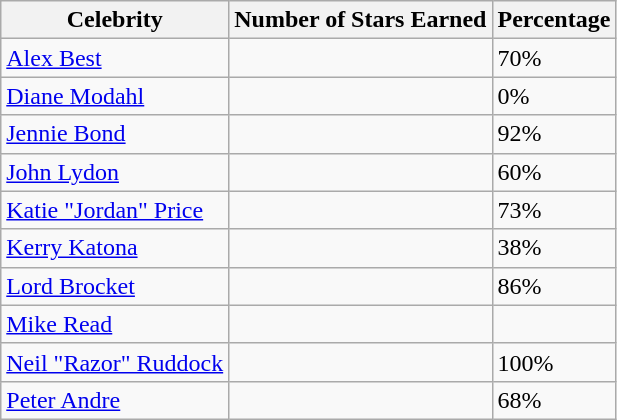<table class=wikitable >
<tr>
<th>Celebrity</th>
<th>Number of Stars Earned</th>
<th>Percentage</th>
</tr>
<tr>
<td><a href='#'>Alex Best</a></td>
<td></td>
<td>70%</td>
</tr>
<tr>
<td><a href='#'>Diane Modahl</a></td>
<td></td>
<td>0%</td>
</tr>
<tr>
<td><a href='#'>Jennie Bond</a></td>
<td></td>
<td>92%</td>
</tr>
<tr>
<td><a href='#'>John Lydon</a></td>
<td></td>
<td>60%</td>
</tr>
<tr>
<td><a href='#'>Katie "Jordan" Price</a></td>
<td></td>
<td>73%</td>
</tr>
<tr>
<td><a href='#'>Kerry Katona</a></td>
<td></td>
<td>38%</td>
</tr>
<tr>
<td><a href='#'>Lord Brocket</a></td>
<td></td>
<td>86%</td>
</tr>
<tr>
<td><a href='#'>Mike Read</a></td>
<td></td>
<td></td>
</tr>
<tr>
<td><a href='#'>Neil "Razor" Ruddock</a></td>
<td></td>
<td>100%</td>
</tr>
<tr>
<td><a href='#'>Peter Andre</a></td>
<td></td>
<td>68%</td>
</tr>
</table>
